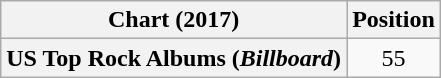<table class="wikitable plainrowheaders" style="text-align:center">
<tr>
<th scope="col">Chart (2017)</th>
<th scope="col">Position</th>
</tr>
<tr>
<th scope="row">US Top Rock Albums (<em>Billboard</em>)</th>
<td>55</td>
</tr>
</table>
